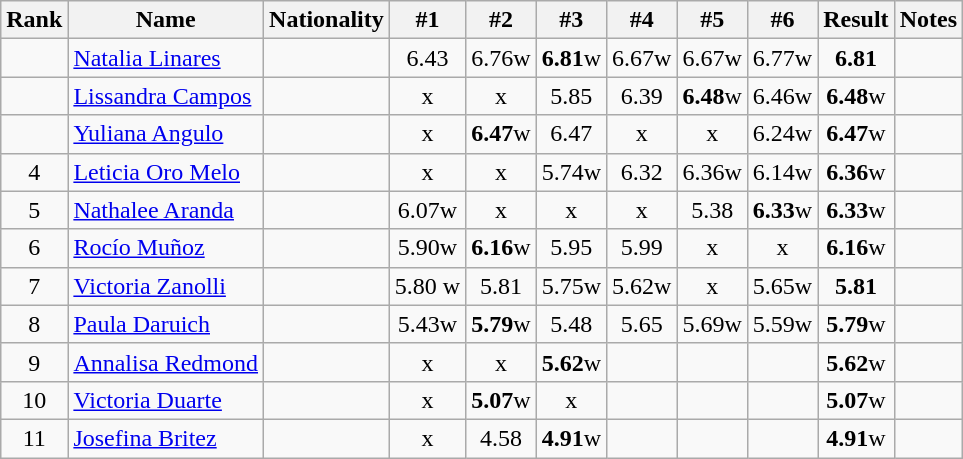<table class="wikitable sortable" style="text-align:center">
<tr>
<th>Rank</th>
<th>Name</th>
<th>Nationality</th>
<th>#1</th>
<th>#2</th>
<th>#3</th>
<th>#4</th>
<th>#5</th>
<th>#6</th>
<th>Result</th>
<th>Notes</th>
</tr>
<tr>
<td></td>
<td align=left><a href='#'>Natalia Linares</a></td>
<td align=left></td>
<td>6.43</td>
<td>6.76w</td>
<td><strong>6.81</strong>w</td>
<td>6.67w</td>
<td>6.67w</td>
<td>6.77w</td>
<td><strong>6.81</strong></td>
<td></td>
</tr>
<tr>
<td></td>
<td align=left><a href='#'>Lissandra Campos</a></td>
<td align=left></td>
<td>x</td>
<td>x</td>
<td>5.85</td>
<td>6.39</td>
<td><strong>6.48</strong>w</td>
<td>6.46w</td>
<td><strong>6.48</strong>w</td>
<td></td>
</tr>
<tr>
<td></td>
<td align=left><a href='#'>Yuliana Angulo</a></td>
<td align=left></td>
<td>x</td>
<td><strong>6.47</strong>w</td>
<td>6.47</td>
<td>x</td>
<td>x</td>
<td>6.24w</td>
<td><strong>6.47</strong>w</td>
<td></td>
</tr>
<tr>
<td>4</td>
<td align=left><a href='#'>Leticia Oro Melo</a></td>
<td align=left></td>
<td>x</td>
<td>x</td>
<td>5.74w</td>
<td>6.32</td>
<td>6.36w</td>
<td>6.14w</td>
<td><strong>6.36</strong>w</td>
<td></td>
</tr>
<tr>
<td>5</td>
<td align=left><a href='#'>Nathalee Aranda</a></td>
<td align=left></td>
<td>6.07w</td>
<td>x</td>
<td>x</td>
<td>x</td>
<td>5.38</td>
<td><strong>6.33</strong>w</td>
<td><strong>6.33</strong>w</td>
<td></td>
</tr>
<tr>
<td>6</td>
<td align=left><a href='#'>Rocío Muñoz</a></td>
<td align=left></td>
<td>5.90w</td>
<td><strong>6.16</strong>w</td>
<td>5.95</td>
<td>5.99</td>
<td>x</td>
<td>x</td>
<td><strong>6.16</strong>w</td>
<td></td>
</tr>
<tr>
<td>7</td>
<td align=left><a href='#'>Victoria Zanolli</a></td>
<td align=left></td>
<td>5.80 w</td>
<td>5.81</td>
<td>5.75w</td>
<td>5.62w</td>
<td>x</td>
<td>5.65w</td>
<td><strong>5.81</strong></td>
<td></td>
</tr>
<tr>
<td>8</td>
<td align=left><a href='#'>Paula Daruich</a></td>
<td align=left></td>
<td>5.43w</td>
<td><strong>5.79</strong>w</td>
<td>5.48</td>
<td>5.65</td>
<td>5.69w</td>
<td>5.59w</td>
<td><strong>5.79</strong>w</td>
<td></td>
</tr>
<tr>
<td>9</td>
<td align=left><a href='#'>Annalisa Redmond</a></td>
<td align=left></td>
<td>x</td>
<td>x</td>
<td><strong>5.62</strong>w</td>
<td></td>
<td></td>
<td></td>
<td><strong>5.62</strong>w</td>
<td></td>
</tr>
<tr>
<td>10</td>
<td align=left><a href='#'>Victoria Duarte</a></td>
<td align=left></td>
<td>x</td>
<td><strong>5.07</strong>w</td>
<td>x</td>
<td></td>
<td></td>
<td></td>
<td><strong>5.07</strong>w</td>
<td></td>
</tr>
<tr>
<td>11</td>
<td align=left><a href='#'>Josefina Britez</a></td>
<td align=left></td>
<td>x</td>
<td>4.58</td>
<td><strong>4.91</strong>w</td>
<td></td>
<td></td>
<td></td>
<td><strong>4.91</strong>w</td>
<td></td>
</tr>
</table>
